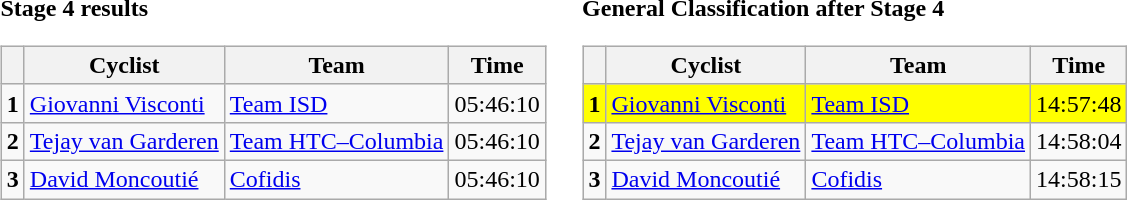<table>
<tr>
<td><strong>Stage 4 results</strong><br><table class="wikitable">
<tr>
<th></th>
<th>Cyclist</th>
<th>Team</th>
<th>Time</th>
</tr>
<tr>
<td><strong>1</strong></td>
<td> <a href='#'>Giovanni Visconti</a></td>
<td><a href='#'>Team ISD</a></td>
<td>05:46:10</td>
</tr>
<tr>
<td><strong>2</strong></td>
<td> <a href='#'>Tejay van Garderen</a></td>
<td><a href='#'>Team HTC–Columbia</a></td>
<td>05:46:10</td>
</tr>
<tr>
<td><strong>3</strong></td>
<td> <a href='#'>David Moncoutié</a></td>
<td><a href='#'>Cofidis</a></td>
<td>05:46:10</td>
</tr>
</table>
</td>
<td></td>
<td><strong>General Classification after Stage 4</strong><br><table class="wikitable">
<tr>
<th></th>
<th>Cyclist</th>
<th>Team</th>
<th>Time</th>
</tr>
<tr style="background:yellow">
<td><strong>1</strong></td>
<td> <a href='#'>Giovanni Visconti</a></td>
<td><a href='#'>Team ISD</a></td>
<td>14:57:48</td>
</tr>
<tr>
<td><strong>2</strong></td>
<td> <a href='#'>Tejay van Garderen</a></td>
<td><a href='#'>Team HTC–Columbia</a></td>
<td>14:58:04</td>
</tr>
<tr>
<td><strong>3</strong></td>
<td> <a href='#'>David Moncoutié</a></td>
<td><a href='#'>Cofidis</a></td>
<td>14:58:15</td>
</tr>
</table>
</td>
</tr>
</table>
